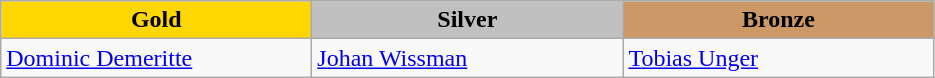<table class="wikitable" style="text-align:left">
<tr align="center">
<td width=200 bgcolor=gold><strong>Gold</strong></td>
<td width=200 bgcolor=silver><strong>Silver</strong></td>
<td width=200 bgcolor=CC9966><strong>Bronze</strong></td>
</tr>
<tr>
<td><a href='#'>Dominic Demeritte</a><br><em></em></td>
<td><a href='#'>Johan Wissman</a><br><em></em></td>
<td><a href='#'>Tobias Unger</a><br><em></em></td>
</tr>
</table>
